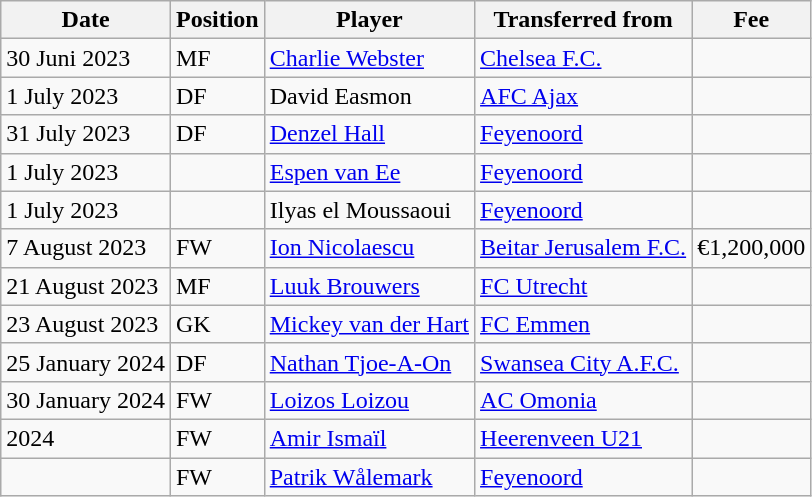<table class="wikitable">
<tr>
<th>Date</th>
<th>Position</th>
<th>Player</th>
<th>Transferred from</th>
<th>Fee</th>
</tr>
<tr>
<td>30 Juni 2023</td>
<td>MF</td>
<td> <a href='#'>Charlie Webster</a></td>
<td> <a href='#'>Chelsea F.C.</a></td>
<td></td>
</tr>
<tr>
<td>1 July 2023</td>
<td>DF</td>
<td> David Easmon</td>
<td> <a href='#'>AFC Ajax</a></td>
<td></td>
</tr>
<tr>
<td>31 July 2023</td>
<td>DF</td>
<td> <a href='#'>Denzel Hall</a></td>
<td> <a href='#'>Feyenoord</a></td>
<td></td>
</tr>
<tr>
<td>1 July 2023</td>
<td></td>
<td> <a href='#'>Espen van Ee</a></td>
<td> <a href='#'>Feyenoord</a></td>
<td></td>
</tr>
<tr>
<td>1 July 2023</td>
<td></td>
<td> Ilyas el Moussaoui</td>
<td> <a href='#'>Feyenoord</a></td>
<td></td>
</tr>
<tr>
<td>7 August 2023</td>
<td>FW</td>
<td> <a href='#'>Ion Nicolaescu</a></td>
<td> <a href='#'>Beitar Jerusalem F.C.</a></td>
<td>€1,200,000</td>
</tr>
<tr>
<td>21 August 2023</td>
<td>MF</td>
<td> <a href='#'>Luuk Brouwers</a></td>
<td> <a href='#'>FC Utrecht</a></td>
<td></td>
</tr>
<tr>
<td>23 August 2023</td>
<td>GK</td>
<td> <a href='#'>Mickey van der Hart</a></td>
<td> <a href='#'>FC Emmen</a></td>
<td></td>
</tr>
<tr>
<td>25 January 2024</td>
<td>DF</td>
<td> <a href='#'>Nathan Tjoe-A-On</a></td>
<td> <a href='#'>Swansea City A.F.C.</a></td>
<td></td>
</tr>
<tr>
<td>30 January 2024</td>
<td>FW</td>
<td> <a href='#'>Loizos Loizou</a></td>
<td> <a href='#'>AC Omonia</a></td>
<td></td>
</tr>
<tr>
<td>2024</td>
<td>FW</td>
<td> <a href='#'>Amir Ismaïl</a></td>
<td> <a href='#'>Heerenveen U21</a></td>
<td></td>
</tr>
<tr>
<td></td>
<td>FW</td>
<td> <a href='#'>Patrik Wålemark</a></td>
<td> <a href='#'>Feyenoord</a></td>
<td></td>
</tr>
</table>
